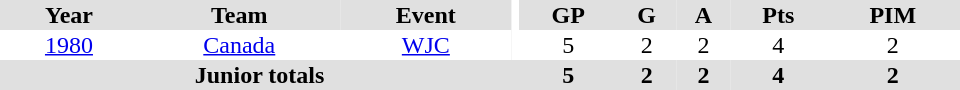<table border="0" cellpadding="1" cellspacing="0" ID="Table3" style="text-align:center; width:40em">
<tr bgcolor="#e0e0e0">
<th>Year</th>
<th>Team</th>
<th>Event</th>
<th rowspan="102" bgcolor="#ffffff"></th>
<th>GP</th>
<th>G</th>
<th>A</th>
<th>Pts</th>
<th>PIM</th>
</tr>
<tr>
<td><a href='#'>1980</a></td>
<td><a href='#'>Canada</a></td>
<td><a href='#'>WJC</a></td>
<td>5</td>
<td>2</td>
<td>2</td>
<td>4</td>
<td>2</td>
</tr>
<tr bgcolor="#e0e0e0">
<th colspan="4">Junior totals</th>
<th>5</th>
<th>2</th>
<th>2</th>
<th>4</th>
<th>2</th>
</tr>
</table>
